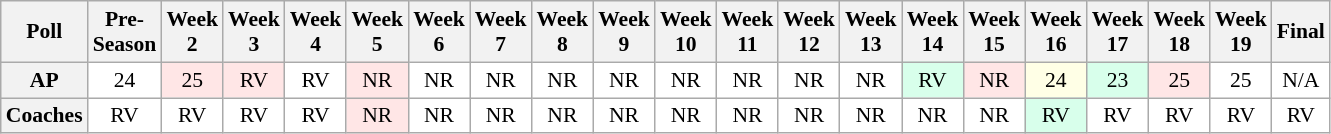<table class="wikitable" style="white-space:nowrap;font-size:90%">
<tr>
<th>Poll</th>
<th>Pre-<br>Season</th>
<th>Week<br>2</th>
<th>Week<br>3</th>
<th>Week<br>4</th>
<th>Week<br>5</th>
<th>Week<br>6</th>
<th>Week<br>7</th>
<th>Week<br>8</th>
<th>Week<br>9</th>
<th>Week<br>10</th>
<th>Week<br>11</th>
<th>Week<br>12</th>
<th>Week<br>13</th>
<th>Week<br>14</th>
<th>Week<br>15</th>
<th>Week<br>16</th>
<th>Week<br>17</th>
<th>Week<br>18</th>
<th>Week<br>19</th>
<th>Final</th>
</tr>
<tr style="text-align:center;">
<th>AP</th>
<td style="background:#FFF;">24</td>
<td style="background:#FFE6E6;">25</td>
<td style="background:#FFE6E6;">RV</td>
<td style="background:#FFF;">RV</td>
<td style="background:#FFE6E6;">NR</td>
<td style="background:#FFF;">NR</td>
<td style="background:#FFF;">NR</td>
<td style="background:#FFF;">NR</td>
<td style="background:#FFF;">NR</td>
<td style="background:#FFF;">NR</td>
<td style="background:#FFF;">NR</td>
<td style="background:#FFF;">NR</td>
<td style="background:#FFF;">NR</td>
<td style="background:#D8FFEB;">RV</td>
<td style="background:#FFE6E6;">NR</td>
<td style="background:#FFFFE6;">24</td>
<td style="background:#D8FFEB;">23</td>
<td style="background:#FFE6E6;">25</td>
<td style="background:#FFF;">25</td>
<td style="background:#FFF;">N/A</td>
</tr>
<tr style="text-align:center;">
<th>Coaches</th>
<td style="background:#FFF;">RV</td>
<td style="background:#FFF;">RV</td>
<td style="background:#FFF;">RV</td>
<td style="background:#FFF;">RV</td>
<td style="background:#FFE6E6;">NR</td>
<td style="background:#FFF;">NR</td>
<td style="background:#FFF;">NR</td>
<td style="background:#FFF;">NR</td>
<td style="background:#FFF;">NR</td>
<td style="background:#FFF;">NR</td>
<td style="background:#FFF;">NR</td>
<td style="background:#FFF;">NR</td>
<td style="background:#FFF;">NR</td>
<td style="background:#FFF;">NR</td>
<td style="background:#FFF;">NR</td>
<td style="background:#D8FFEB;">RV</td>
<td style="background:#FFF;">RV</td>
<td style="background:#FFF;">RV</td>
<td style="background:#FFF;">RV</td>
<td style="background:#FFF;">RV</td>
</tr>
</table>
